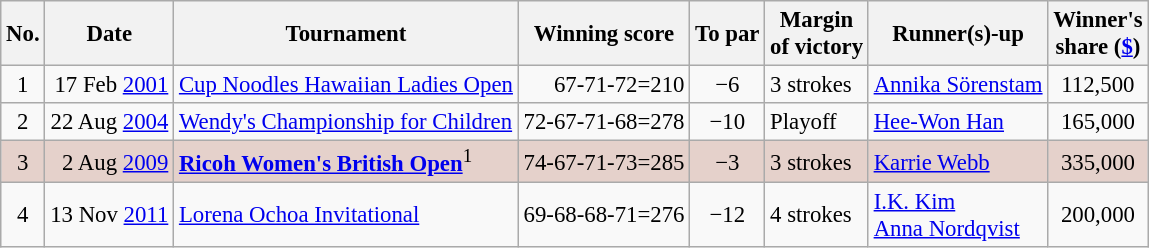<table class="wikitable" style="font-size:95%;">
<tr>
<th>No.</th>
<th>Date</th>
<th>Tournament</th>
<th>Winning score</th>
<th>To par</th>
<th>Margin<br>of victory</th>
<th>Runner(s)-up</th>
<th>Winner's<br>share (<a href='#'>$</a>)</th>
</tr>
<tr>
<td align=center>1</td>
<td align=right>17 Feb <a href='#'>2001</a></td>
<td><a href='#'>Cup Noodles Hawaiian Ladies Open</a></td>
<td align=right>67-71-72=210</td>
<td align=center>−6</td>
<td>3 strokes</td>
<td> <a href='#'>Annika Sörenstam</a></td>
<td align=center>112,500</td>
</tr>
<tr>
<td align=center>2</td>
<td align=right>22 Aug <a href='#'>2004</a></td>
<td><a href='#'>Wendy's Championship for Children</a></td>
<td align=right>72-67-71-68=278</td>
<td align=center>−10</td>
<td align=enter>Playoff</td>
<td> <a href='#'>Hee-Won Han</a></td>
<td align=center>165,000</td>
</tr>
<tr style="background:#e5d1cb;">
<td align=center>3</td>
<td align=right>2 Aug <a href='#'>2009</a></td>
<td><strong><a href='#'>Ricoh Women's British Open</a></strong><sup>1</sup></td>
<td align=right>74-67-71-73=285</td>
<td align=center>−3</td>
<td>3 strokes</td>
<td> <a href='#'>Karrie Webb</a></td>
<td align=center>335,000</td>
</tr>
<tr>
<td align=center>4</td>
<td align=right>13 Nov <a href='#'>2011</a></td>
<td><a href='#'>Lorena Ochoa Invitational</a></td>
<td align=right>69-68-68-71=276</td>
<td align=center>−12</td>
<td>4 strokes</td>
<td> <a href='#'>I.K. Kim</a><br> <a href='#'>Anna Nordqvist</a></td>
<td align=center>200,000</td>
</tr>
</table>
